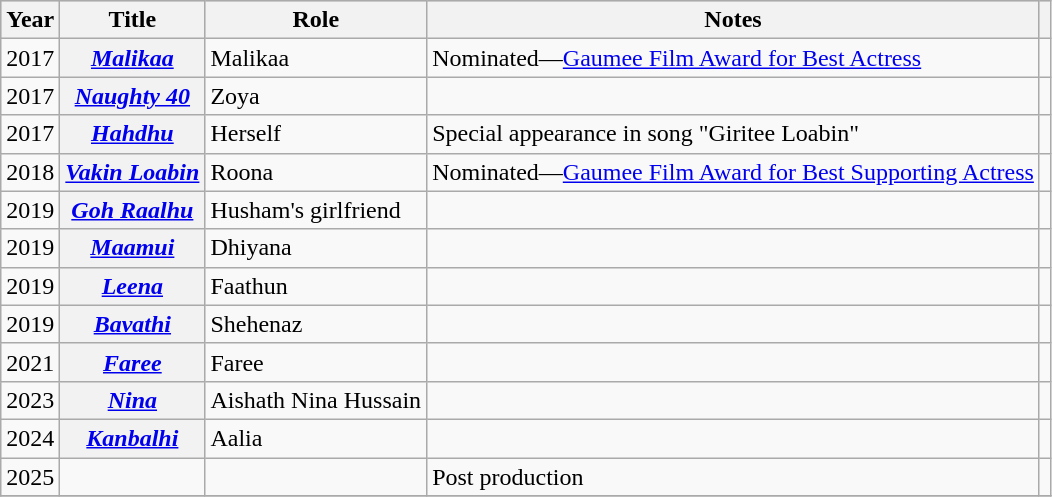<table class="wikitable sortable plainrowheaders">
<tr style="background:#ccc; text-align:center;">
<th scope="col">Year</th>
<th scope="col">Title</th>
<th scope="col">Role</th>
<th scope="col">Notes</th>
<th scope="col" class="unsortable"></th>
</tr>
<tr>
<td>2017</td>
<th scope="row"><em><a href='#'>Malikaa</a></em></th>
<td>Malikaa</td>
<td>Nominated—<a href='#'>Gaumee Film Award for Best Actress</a></td>
<td style="text-align: center;"></td>
</tr>
<tr>
<td>2017</td>
<th scope="row"><em><a href='#'>Naughty 40</a></em></th>
<td>Zoya</td>
<td></td>
<td style="text-align: center;"></td>
</tr>
<tr>
<td>2017</td>
<th scope="row"><em><a href='#'>Hahdhu</a></em></th>
<td>Herself</td>
<td>Special appearance in song "Giritee Loabin"</td>
<td style="text-align: center;"></td>
</tr>
<tr>
<td>2018</td>
<th scope="row"><em><a href='#'>Vakin Loabin</a></em></th>
<td>Roona</td>
<td>Nominated—<a href='#'>Gaumee Film Award for Best Supporting Actress</a></td>
<td style="text-align: center;"></td>
</tr>
<tr>
<td>2019</td>
<th scope="row"><em><a href='#'>Goh Raalhu</a></em></th>
<td>Husham's girlfriend</td>
<td></td>
<td style="text-align: center;"></td>
</tr>
<tr>
<td>2019</td>
<th scope="row"><em><a href='#'>Maamui</a></em></th>
<td>Dhiyana</td>
<td></td>
<td style="text-align: center;"></td>
</tr>
<tr>
<td>2019</td>
<th scope="row"><em><a href='#'>Leena</a></em></th>
<td>Faathun</td>
<td></td>
<td style="text-align: center;"></td>
</tr>
<tr>
<td>2019</td>
<th scope="row"><em><a href='#'>Bavathi</a></em></th>
<td>Shehenaz</td>
<td></td>
<td style="text-align: center;"></td>
</tr>
<tr>
<td>2021</td>
<th scope="row"><em><a href='#'>Faree</a></em></th>
<td>Faree</td>
<td></td>
<td style="text-align:center;"></td>
</tr>
<tr>
<td>2023</td>
<th scope="row"><em><a href='#'>Nina</a></em></th>
<td>Aishath Nina Hussain</td>
<td></td>
<td style="text-align:center;"></td>
</tr>
<tr>
<td>2024</td>
<th scope="row"><em><a href='#'>Kanbalhi</a></em></th>
<td>Aalia</td>
<td></td>
<td style="text-align:center;"></td>
</tr>
<tr>
<td>2025</td>
<td></td>
<td></td>
<td>Post production</td>
<td></td>
</tr>
<tr>
</tr>
</table>
